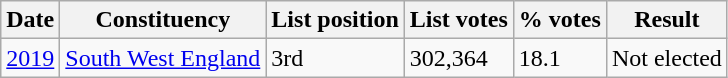<table class="wikitable">
<tr>
<th>Date</th>
<th>Constituency</th>
<th>List position</th>
<th>List votes</th>
<th>% votes</th>
<th>Result</th>
</tr>
<tr>
<td><a href='#'>2019</a></td>
<td><a href='#'>South West England</a></td>
<td>3rd</td>
<td>302,364</td>
<td>18.1</td>
<td>Not elected</td>
</tr>
</table>
